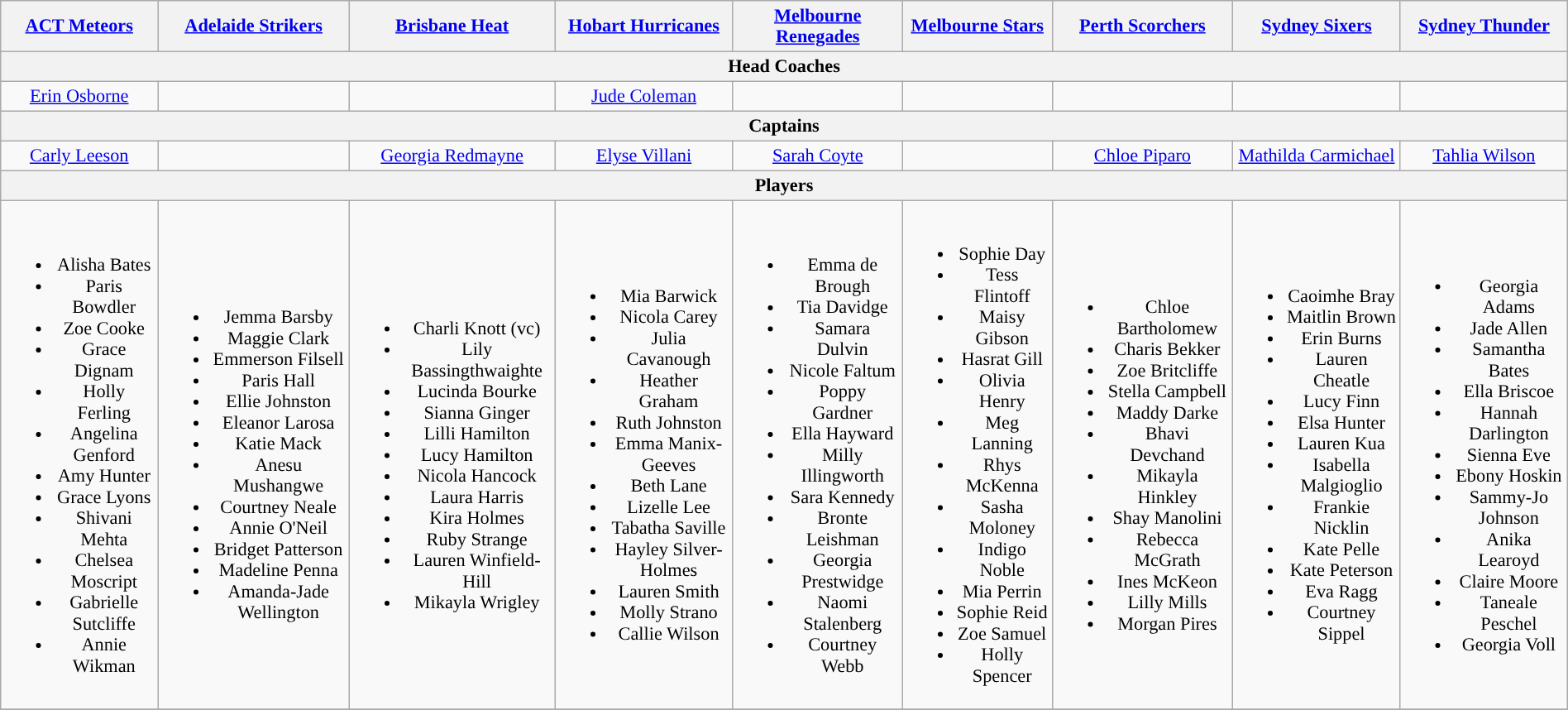<table class="wikitable" style="text-align:center;margin:auto;font-size:93%;">
<tr>
<th><a href='#'>ACT Meteors</a></th>
<th><a href='#'>Adelaide Strikers</a></th>
<th><a href='#'>Brisbane Heat</a></th>
<th><a href='#'>Hobart Hurricanes</a></th>
<th><a href='#'>Melbourne Renegades</a></th>
<th><a href='#'>Melbourne Stars</a></th>
<th><a href='#'>Perth Scorchers</a></th>
<th><a href='#'>Sydney Sixers</a></th>
<th><a href='#'>Sydney Thunder</a></th>
</tr>
<tr class="sortbottom">
<th style="text-align: center" colspan=9><strong>Head Coaches</strong></th>
</tr>
<tr>
<td><a href='#'>Erin Osborne</a></td>
<td></td>
<td></td>
<td><a href='#'>Jude Coleman</a></td>
<td></td>
<td></td>
<td></td>
<td></td>
<td></td>
</tr>
<tr class="sortbottom">
<th style="text-align: center" colspan=9><strong>Captains</strong></th>
</tr>
<tr>
<td><a href='#'>Carly Leeson</a></td>
<td></td>
<td><a href='#'>Georgia Redmayne</a></td>
<td><a href='#'>Elyse Villani</a></td>
<td><a href='#'>Sarah Coyte</a></td>
<td></td>
<td><a href='#'>Chloe Piparo</a></td>
<td><a href='#'>Mathilda Carmichael</a></td>
<td><a href='#'>Tahlia Wilson</a></td>
</tr>
<tr class="sortbottom">
<th style="text-align: center" colspan=9><strong>Players</strong></th>
</tr>
<tr>
<td><br><ul><li>Alisha Bates</li><li>Paris Bowdler</li><li>Zoe Cooke</li><li>Grace Dignam</li><li>Holly Ferling</li><li>Angelina Genford</li><li>Amy Hunter</li><li>Grace Lyons</li><li>Shivani Mehta</li><li>Chelsea Moscript</li><li>Gabrielle Sutcliffe</li><li>Annie Wikman</li></ul></td>
<td><br><ul><li>Jemma Barsby</li><li>Maggie Clark</li><li>Emmerson Filsell</li><li>Paris Hall</li><li>Ellie Johnston</li><li>Eleanor Larosa</li><li>Katie Mack</li><li>Anesu Mushangwe</li><li>Courtney Neale</li><li>Annie O'Neil</li><li>Bridget Patterson</li><li>Madeline Penna</li><li>Amanda-Jade Wellington</li></ul></td>
<td><br><ul><li>Charli Knott (vc)</li><li>Lily Bassingthwaighte</li><li>Lucinda Bourke</li><li>Sianna Ginger</li><li>Lilli Hamilton</li><li>Lucy Hamilton</li><li>Nicola Hancock</li><li>Laura Harris</li><li>Kira Holmes</li><li>Ruby Strange</li><li>Lauren Winfield-Hill</li><li>Mikayla Wrigley</li></ul></td>
<td><br><ul><li>Mia Barwick</li><li>Nicola Carey</li><li>Julia Cavanough</li><li>Heather Graham</li><li>Ruth Johnston</li><li>Emma Manix-Geeves</li><li>Beth Lane</li><li>Lizelle Lee</li><li>Tabatha Saville</li><li>Hayley Silver-Holmes</li><li>Lauren Smith</li><li>Molly Strano</li><li>Callie Wilson</li></ul></td>
<td><br><ul><li>Emma de Brough</li><li>Tia Davidge</li><li>Samara Dulvin</li><li>Nicole Faltum</li><li>Poppy Gardner</li><li>Ella Hayward</li><li>Milly Illingworth</li><li>Sara Kennedy</li><li>Bronte Leishman</li><li>Georgia Prestwidge</li><li>Naomi Stalenberg</li><li>Courtney Webb</li></ul></td>
<td><br><ul><li>Sophie Day</li><li>Tess Flintoff</li><li>Maisy Gibson</li><li>Hasrat Gill</li><li>Olivia Henry</li><li>Meg Lanning</li><li>Rhys McKenna</li><li>Sasha Moloney</li><li>Indigo Noble</li><li>Mia Perrin</li><li>Sophie Reid</li><li>Zoe Samuel</li><li>Holly Spencer</li></ul></td>
<td><br><ul><li>Chloe Bartholomew</li><li>Charis Bekker</li><li>Zoe Britcliffe</li><li>Stella Campbell</li><li>Maddy Darke</li><li>Bhavi Devchand</li><li>Mikayla Hinkley</li><li>Shay Manolini</li><li>Rebecca McGrath</li><li>Ines McKeon</li><li>Lilly Mills</li><li>Morgan Pires</li></ul></td>
<td><br><ul><li>Caoimhe Bray</li><li>Maitlin Brown</li><li>Erin Burns</li><li>Lauren Cheatle</li><li>Lucy Finn</li><li>Elsa Hunter</li><li>Lauren Kua</li><li>Isabella Malgioglio</li><li>Frankie Nicklin</li><li>Kate Pelle</li><li>Kate Peterson</li><li>Eva Ragg</li><li>Courtney Sippel</li></ul></td>
<td><br><ul><li>Georgia Adams</li><li>Jade Allen</li><li>Samantha Bates</li><li>Ella Briscoe</li><li>Hannah Darlington</li><li>Sienna Eve</li><li>Ebony Hoskin</li><li>Sammy-Jo Johnson</li><li>Anika Learoyd</li><li>Claire Moore</li><li>Taneale Peschel</li><li>Georgia Voll</li></ul></td>
</tr>
<tr>
</tr>
</table>
